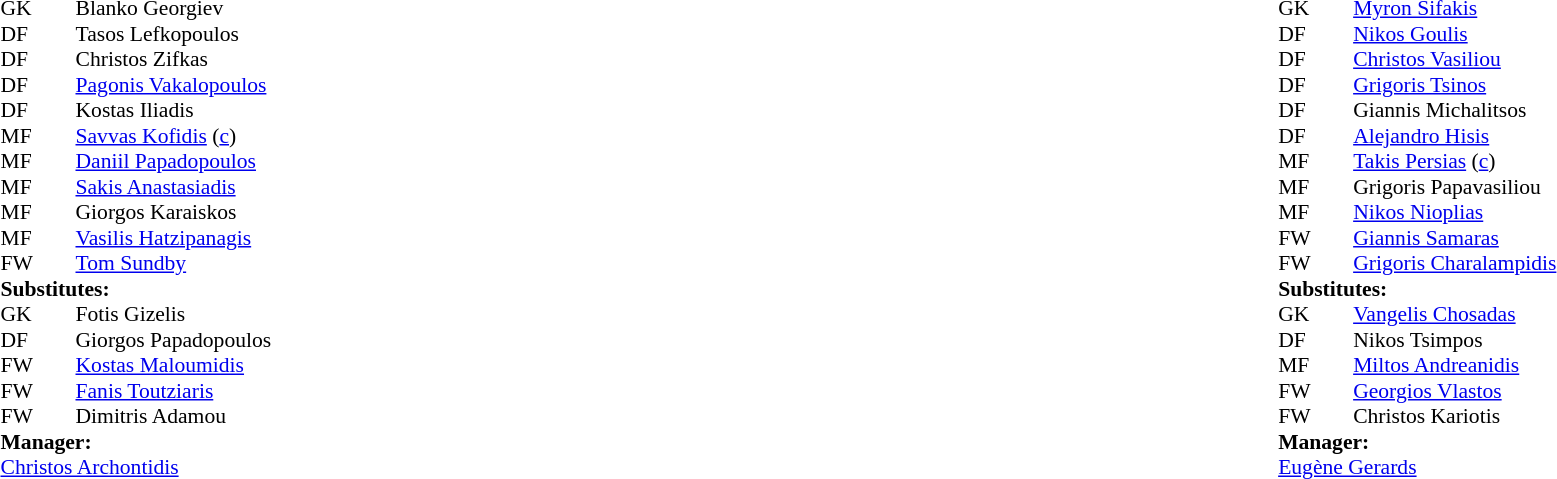<table width="100%">
<tr>
<td valign="top" width="50%"><br><table style="font-size: 90%" cellspacing="0" cellpadding="0">
<tr>
<th width="25"></th>
<th width="25"></th>
</tr>
<tr>
<td>GK</td>
<td></td>
<td> Blanko Georgiev</td>
</tr>
<tr>
<td>DF</td>
<td></td>
<td> Tasos Lefkopoulos</td>
</tr>
<tr>
<td>DF</td>
<td></td>
<td> Christos Zifkas</td>
</tr>
<tr>
<td>DF</td>
<td></td>
<td> <a href='#'>Pagonis Vakalopoulos</a></td>
</tr>
<tr>
<td>DF</td>
<td></td>
<td> Kostas Iliadis</td>
</tr>
<tr>
<td>MF</td>
<td></td>
<td> <a href='#'>Savvas Kofidis</a> (<a href='#'>c</a>)</td>
</tr>
<tr>
<td>MF</td>
<td></td>
<td> <a href='#'>Daniil Papadopoulos</a></td>
</tr>
<tr>
<td>MF</td>
<td></td>
<td> <a href='#'>Sakis Anastasiadis</a></td>
</tr>
<tr>
<td>MF</td>
<td></td>
<td> Giorgos Karaiskos</td>
<td> </td>
</tr>
<tr>
<td>MF</td>
<td></td>
<td> <a href='#'>Vasilis Hatzipanagis</a></td>
<td> </td>
</tr>
<tr>
<td>FW</td>
<td></td>
<td> <a href='#'>Tom Sundby</a></td>
</tr>
<tr>
<td colspan=4><strong>Substitutes:</strong></td>
</tr>
<tr>
<td>GK</td>
<td></td>
<td> Fotis Gizelis</td>
</tr>
<tr>
<td>DF</td>
<td></td>
<td> Giorgos Papadopoulos</td>
<td> </td>
</tr>
<tr>
<td>FW</td>
<td></td>
<td> <a href='#'>Kostas Maloumidis</a></td>
</tr>
<tr>
<td>FW</td>
<td></td>
<td> <a href='#'>Fanis Toutziaris</a></td>
</tr>
<tr>
<td>FW</td>
<td></td>
<td> Dimitris Adamou</td>
<td> </td>
</tr>
<tr>
<td colspan=4><strong>Manager:</strong></td>
</tr>
<tr>
<td colspan="4"> <a href='#'>Christos Archontidis</a></td>
</tr>
</table>
</td>
<td valign="top" width="50%"><br><table style="font-size: 90%" cellspacing="0" cellpadding="0" align="center">
<tr>
<th width="25"></th>
<th width="25"></th>
</tr>
<tr>
<td>GK</td>
<td></td>
<td> <a href='#'>Myron Sifakis</a></td>
</tr>
<tr>
<td>DF</td>
<td></td>
<td> <a href='#'>Nikos Goulis</a></td>
</tr>
<tr>
<td>DF</td>
<td></td>
<td> <a href='#'>Christos Vasiliou</a></td>
</tr>
<tr>
<td>DF</td>
<td></td>
<td> <a href='#'>Grigoris Tsinos</a></td>
</tr>
<tr>
<td>DF</td>
<td></td>
<td> Giannis Michalitsos</td>
<td></td>
</tr>
<tr>
<td>DF</td>
<td></td>
<td> <a href='#'>Alejandro Hisis</a></td>
</tr>
<tr>
<td>MF</td>
<td></td>
<td> <a href='#'>Takis Persias</a> (<a href='#'>c</a>)</td>
</tr>
<tr>
<td>MF</td>
<td></td>
<td> Grigoris Papavasiliou</td>
</tr>
<tr>
<td>MF</td>
<td></td>
<td> <a href='#'>Nikos Nioplias</a></td>
<td></td>
</tr>
<tr>
<td>FW</td>
<td></td>
<td> <a href='#'>Giannis Samaras</a></td>
</tr>
<tr>
<td>FW</td>
<td></td>
<td> <a href='#'>Grigoris Charalampidis</a></td>
</tr>
<tr>
<td colspan=4><strong>Substitutes:</strong></td>
</tr>
<tr>
<td>GK</td>
<td></td>
<td> <a href='#'>Vangelis Chosadas</a></td>
</tr>
<tr>
<td>DF</td>
<td></td>
<td> Nikos Tsimpos</td>
</tr>
<tr>
<td>MF</td>
<td></td>
<td> <a href='#'>Miltos Andreanidis</a></td>
<td></td>
</tr>
<tr>
<td>FW</td>
<td></td>
<td> <a href='#'>Georgios Vlastos</a></td>
</tr>
<tr>
<td>FW</td>
<td></td>
<td> Christos Kariotis</td>
<td></td>
</tr>
<tr>
<td colspan=4><strong>Manager:</strong></td>
</tr>
<tr>
<td colspan="4"> <a href='#'>Eugène Gerards</a></td>
</tr>
</table>
</td>
</tr>
</table>
